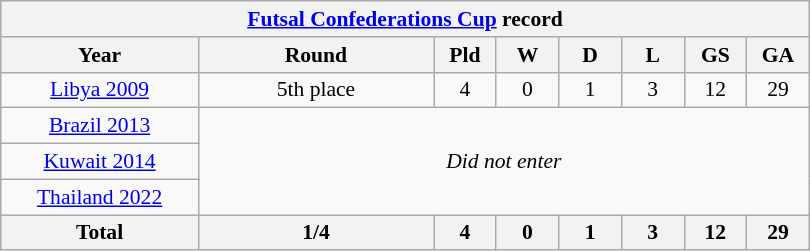<table class="wikitable" style="text-align:center;font-size:90%;">
<tr>
<th colspan="8"><a href='#'>Futsal Confederations Cup</a> record</th>
</tr>
<tr>
<th width="125">Year</th>
<th width="150">Round</th>
<th width="35">Pld</th>
<th width="35">W</th>
<th width="35">D</th>
<th width="35">L</th>
<th width="35">GS</th>
<th width="35">GA</th>
</tr>
<tr>
<td><a href='#'>Libya 2009</a></td>
<td>5th place</td>
<td>4</td>
<td>0</td>
<td>1</td>
<td>3</td>
<td>12</td>
<td>29</td>
</tr>
<tr>
<td><a href='#'>Brazil 2013</a></td>
<td colspan=7 rowspan=3><em>Did not enter</em></td>
</tr>
<tr>
<td><a href='#'>Kuwait 2014</a></td>
</tr>
<tr>
<td><a href='#'>Thailand 2022</a></td>
</tr>
<tr>
<th><strong>Total</strong></th>
<th>1/4</th>
<th>4</th>
<th>0</th>
<th>1</th>
<th>3</th>
<th>12</th>
<th>29</th>
</tr>
</table>
